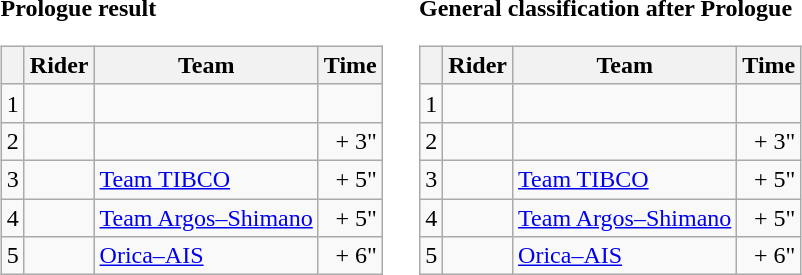<table>
<tr>
<td><strong>Prologue result</strong><br><table class="wikitable">
<tr>
<th></th>
<th>Rider</th>
<th>Team</th>
<th>Time</th>
</tr>
<tr>
<td>1</td>
<td></td>
<td></td>
<td align="right"></td>
</tr>
<tr>
<td>2</td>
<td></td>
<td></td>
<td align="right">+ 3"</td>
</tr>
<tr>
<td>3</td>
<td></td>
<td><a href='#'>Team TIBCO</a></td>
<td align="right">+ 5"</td>
</tr>
<tr>
<td>4</td>
<td></td>
<td><a href='#'>Team Argos–Shimano</a></td>
<td align="right">+ 5"</td>
</tr>
<tr>
<td>5</td>
<td></td>
<td><a href='#'>Orica–AIS</a></td>
<td align="right">+ 6"</td>
</tr>
</table>
</td>
<td></td>
<td><strong>General classification after Prologue</strong><br><table class="wikitable">
<tr>
<th></th>
<th>Rider</th>
<th>Team</th>
<th>Time</th>
</tr>
<tr>
<td>1</td>
<td></td>
<td></td>
<td align="right"></td>
</tr>
<tr>
<td>2</td>
<td></td>
<td></td>
<td align="right">+ 3"</td>
</tr>
<tr>
<td>3</td>
<td></td>
<td><a href='#'>Team TIBCO</a></td>
<td align="right">+ 5"</td>
</tr>
<tr>
<td>4</td>
<td></td>
<td><a href='#'>Team Argos–Shimano</a></td>
<td align="right">+ 5"</td>
</tr>
<tr>
<td>5</td>
<td></td>
<td><a href='#'>Orica–AIS</a></td>
<td align="right">+ 6"</td>
</tr>
</table>
</td>
</tr>
</table>
